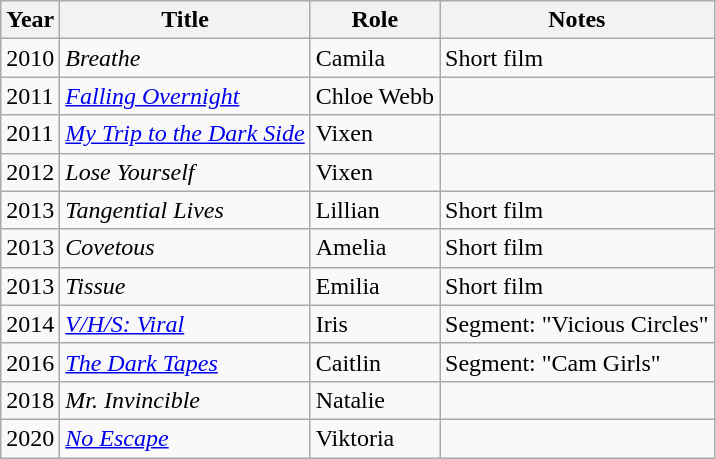<table class="wikitable">
<tr>
<th>Year</th>
<th>Title</th>
<th>Role</th>
<th>Notes</th>
</tr>
<tr>
<td>2010</td>
<td><em>Breathe</em></td>
<td>Camila</td>
<td>Short film</td>
</tr>
<tr>
<td>2011</td>
<td><em><a href='#'>Falling Overnight</a></em></td>
<td>Chloe Webb</td>
<td></td>
</tr>
<tr>
<td>2011</td>
<td><em><a href='#'>My Trip to the Dark Side</a></em></td>
<td>Vixen</td>
<td></td>
</tr>
<tr>
<td>2012</td>
<td><em>Lose Yourself</em></td>
<td>Vixen</td>
<td></td>
</tr>
<tr>
<td>2013</td>
<td><em>Tangential Lives</em></td>
<td>Lillian</td>
<td>Short film</td>
</tr>
<tr>
<td>2013</td>
<td><em>Covetous</em></td>
<td>Amelia</td>
<td>Short film</td>
</tr>
<tr>
<td>2013</td>
<td><em>Tissue</em></td>
<td>Emilia</td>
<td>Short film</td>
</tr>
<tr>
<td>2014</td>
<td><em><a href='#'>V/H/S: Viral</a></em></td>
<td>Iris</td>
<td>Segment: "Vicious Circles"</td>
</tr>
<tr>
<td>2016</td>
<td><em><a href='#'>The Dark Tapes</a></em></td>
<td>Caitlin</td>
<td>Segment: "Cam Girls"</td>
</tr>
<tr>
<td>2018</td>
<td><em>Mr. Invincible</em></td>
<td>Natalie</td>
<td></td>
</tr>
<tr>
<td>2020</td>
<td><em><a href='#'>No Escape</a></em></td>
<td>Viktoria</td>
<td></td>
</tr>
</table>
